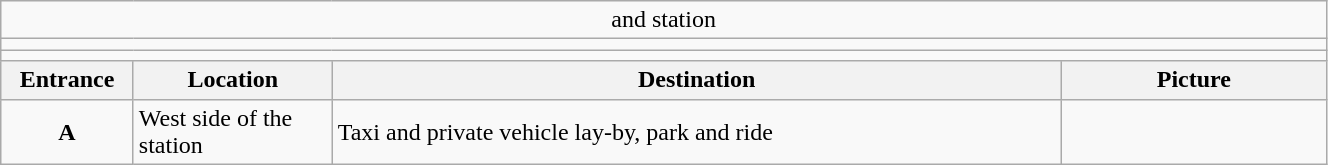<table class="wikitable" style="width:70%">
<tr>
<td colspan=4 align="center"> and  station</td>
</tr>
<tr>
<td colspan=4 align="center" bgcolor=></td>
</tr>
<tr>
<td colspan=4 align="center" bgcolor=></td>
</tr>
<tr>
<th style="width:10%">Entrance</th>
<th style="width:15%">Location</th>
<th style="width:55%">Destination</th>
<th style="width:20%">Picture</th>
</tr>
<tr>
<td align="center"><strong><span>A</span></strong></td>
<td>West side of the station</td>
<td>Taxi and private vehicle lay-by, park and ride</td>
<td></td>
</tr>
</table>
